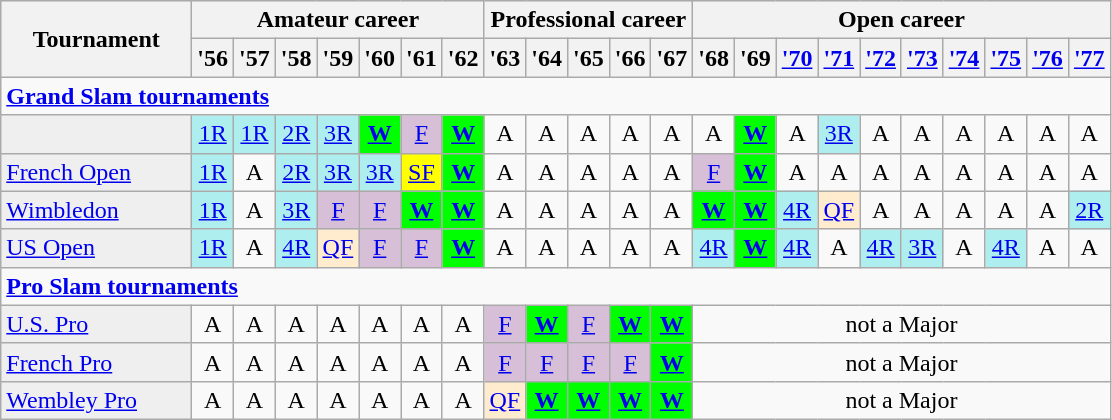<table class=wikitable style=text-align:center;font-size:100%>
<tr bgcolor=#efefef>
<th colspan=1 rowspan=2 width=120>Tournament</th>
<th colspan=7>Amateur career</th>
<th colspan=5>Professional career</th>
<th colspan=10>Open career</th>
</tr>
<tr>
<th>'56</th>
<th>'57</th>
<th>'58</th>
<th>'59</th>
<th>'60</th>
<th>'61</th>
<th>'62</th>
<th>'63</th>
<th>'64</th>
<th>'65</th>
<th>'66</th>
<th>'67</th>
<th>'68</th>
<th>'69</th>
<th><a href='#'>'70</a></th>
<th><a href='#'>'71</a></th>
<th><a href='#'>'72</a></th>
<th><a href='#'>'73</a></th>
<th><a href='#'>'74</a></th>
<th><a href='#'>'75</a></th>
<th><a href='#'>'76</a></th>
<th><a href='#'>'77</a></th>
</tr>
<tr>
<td colspan=23 align=left><a href='#'><strong>Grand Slam tournaments</strong></a></td>
</tr>
<tr>
<td bgcolor=#efefef align=left></td>
<td bgcolor=#afeeee><a href='#'>1R</a></td>
<td bgcolor=#afeeee><a href='#'>1R</a></td>
<td bgcolor=#afeeee><a href='#'>2R</a></td>
<td bgcolor=#afeeee><a href='#'>3R</a></td>
<td bgcolor=#00ff00><a href='#'><strong>W</strong></a></td>
<td bgcolor=#D8BFD8><a href='#'>F</a></td>
<td bgcolor=#00ff00><a href='#'><strong>W</strong></a></td>
<td>A</td>
<td>A</td>
<td>A</td>
<td>A</td>
<td>A</td>
<td>A</td>
<td bgcolor=#00ff00><a href='#'><strong>W</strong></a></td>
<td>A</td>
<td bgcolor=#afeeee><a href='#'>3R</a></td>
<td>A</td>
<td>A</td>
<td>A</td>
<td>A</td>
<td>A</td>
<td>A</td>
</tr>
<tr>
<td bgcolor=#efefef align=left><a href='#'>French Open</a></td>
<td bgcolor=#afeeee><a href='#'>1R</a></td>
<td>A</td>
<td bgcolor=#afeeee><a href='#'>2R</a></td>
<td bgcolor=#afeeee><a href='#'>3R</a></td>
<td bgcolor=#afeeee><a href='#'>3R</a></td>
<td bgcolor=yellow><a href='#'>SF</a></td>
<td bgcolor=#00ff00><a href='#'><strong>W</strong></a></td>
<td>A</td>
<td>A</td>
<td>A</td>
<td>A</td>
<td>A</td>
<td bgcolor=#D8BFD8><a href='#'>F</a></td>
<td bgcolor=#00ff00><a href='#'><strong>W</strong></a></td>
<td>A</td>
<td>A</td>
<td>A</td>
<td>A</td>
<td>A</td>
<td>A</td>
<td>A</td>
<td>A</td>
</tr>
<tr>
<td bgcolor=#efefef align=left><a href='#'>Wimbledon</a></td>
<td bgcolor=#afeeee><a href='#'>1R</a></td>
<td>A</td>
<td bgcolor=#afeeee><a href='#'>3R</a></td>
<td bgcolor=#D8BFD8><a href='#'>F</a></td>
<td bgcolor=#D8BFD8><a href='#'>F</a></td>
<td bgcolor=#00ff00><a href='#'><strong>W</strong></a></td>
<td bgcolor=#00ff00><a href='#'><strong>W</strong></a></td>
<td>A</td>
<td>A</td>
<td>A</td>
<td>A</td>
<td>A</td>
<td bgcolor=#00ff00><a href='#'><strong>W</strong></a></td>
<td bgcolor=#00ff00><a href='#'><strong>W</strong></a></td>
<td bgcolor=#afeeee><a href='#'>4R</a></td>
<td bgcolor=#ffebcd><a href='#'>QF</a></td>
<td>A</td>
<td>A</td>
<td>A</td>
<td>A</td>
<td>A</td>
<td bgcolor=#afeeee><a href='#'>2R</a></td>
</tr>
<tr>
<td bgcolor=#efefef align=left><a href='#'>US Open</a></td>
<td bgcolor=#afeeee><a href='#'>1R</a></td>
<td>A</td>
<td bgcolor=#afeeee><a href='#'>4R</a></td>
<td bgcolor=#ffebcd><a href='#'>QF</a></td>
<td bgcolor=#D8BFD8><a href='#'>F</a></td>
<td bgcolor=#D8BFD8><a href='#'>F</a></td>
<td bgcolor=#00ff00><a href='#'><strong>W</strong></a></td>
<td>A</td>
<td>A</td>
<td>A</td>
<td>A</td>
<td>A</td>
<td bgcolor=#afeeee><a href='#'>4R</a></td>
<td bgcolor=#00ff00><a href='#'><strong>W</strong></a></td>
<td bgcolor=#afeeee><a href='#'>4R</a></td>
<td>A</td>
<td bgcolor=#afeeee><a href='#'>4R</a></td>
<td bgcolor=#afeeee><a href='#'>3R</a></td>
<td>A</td>
<td bgcolor=#afeeee><a href='#'>4R</a></td>
<td>A</td>
<td>A</td>
</tr>
<tr>
<td colspan=23 align=left><a href='#'><strong>Pro Slam tournaments</strong></a></td>
</tr>
<tr>
<td bgcolor=#efefef align=left><a href='#'>U.S. Pro</a></td>
<td>A</td>
<td>A</td>
<td>A</td>
<td>A</td>
<td>A</td>
<td>A</td>
<td>A</td>
<td bgcolor=#D8BFD8><a href='#'>F</a></td>
<td bgcolor=#00ff00><a href='#'><strong>W</strong></a></td>
<td bgcolor=#D8BFD8><a href='#'>F</a></td>
<td bgcolor=#00ff00><a href='#'><strong>W</strong></a></td>
<td bgcolor=#00ff00><a href='#'><strong>W</strong></a></td>
<td colspan=10>not a Major</td>
</tr>
<tr>
<td bgcolor=#efefef align=left><a href='#'>French Pro</a></td>
<td>A</td>
<td>A</td>
<td>A</td>
<td>A</td>
<td>A</td>
<td>A</td>
<td>A</td>
<td bgcolor=#D8BFD8><a href='#'>F</a></td>
<td bgcolor=#D8BFD8><a href='#'>F</a></td>
<td bgcolor=#D8BFD8><a href='#'>F</a></td>
<td bgcolor=#D8BFD8><a href='#'>F</a></td>
<td bgcolor=#00ff00><a href='#'><strong>W</strong></a></td>
<td colspan=10>not a Major</td>
</tr>
<tr>
<td bgcolor=#efefef align=left><a href='#'>Wembley Pro</a></td>
<td>A</td>
<td>A</td>
<td>A</td>
<td>A</td>
<td>A</td>
<td>A</td>
<td>A</td>
<td bgcolor=#ffebcd><a href='#'>QF</a></td>
<td bgcolor=#00ff00><a href='#'><strong>W</strong></a></td>
<td bgcolor=#00ff00><a href='#'><strong>W</strong></a></td>
<td bgcolor=#00ff00><a href='#'><strong>W</strong></a></td>
<td bgcolor=#00ff00><a href='#'><strong>W</strong></a></td>
<td colspan=10>not a Major</td>
</tr>
</table>
